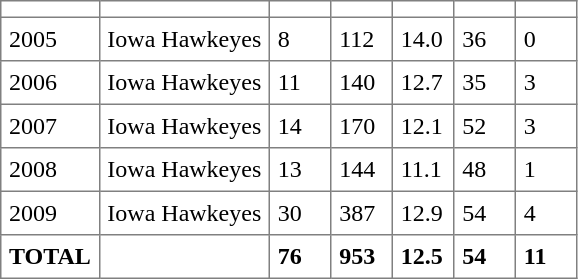<table class="toccolours" border="1" cellpadding="5" cellspacing="0" style="border-collapse: collapse; margin:0;">
<tr>
<th width=30></th>
<th></th>
<th width=30></th>
<th width=30></th>
<th width=30></th>
<th width=30></th>
<th width=30></th>
</tr>
<tr>
<td>2005</td>
<td>Iowa Hawkeyes</td>
<td>8</td>
<td>112</td>
<td>14.0</td>
<td>36</td>
<td>0</td>
</tr>
<tr>
<td>2006</td>
<td>Iowa Hawkeyes</td>
<td>11</td>
<td>140</td>
<td>12.7</td>
<td>35</td>
<td>3</td>
</tr>
<tr>
<td>2007</td>
<td>Iowa Hawkeyes</td>
<td>14</td>
<td>170</td>
<td>12.1</td>
<td>52</td>
<td>3</td>
</tr>
<tr>
<td>2008</td>
<td>Iowa Hawkeyes</td>
<td>13</td>
<td>144</td>
<td>11.1</td>
<td>48</td>
<td>1</td>
</tr>
<tr>
<td>2009</td>
<td>Iowa Hawkeyes</td>
<td>30</td>
<td>387</td>
<td>12.9</td>
<td>54</td>
<td>4</td>
</tr>
<tr>
<td><strong>TOTAL</strong></td>
<td></td>
<td><strong>76</strong></td>
<td><strong>953</strong></td>
<td><strong>12.5</strong></td>
<td><strong>54</strong></td>
<td><strong>11</strong></td>
</tr>
</table>
